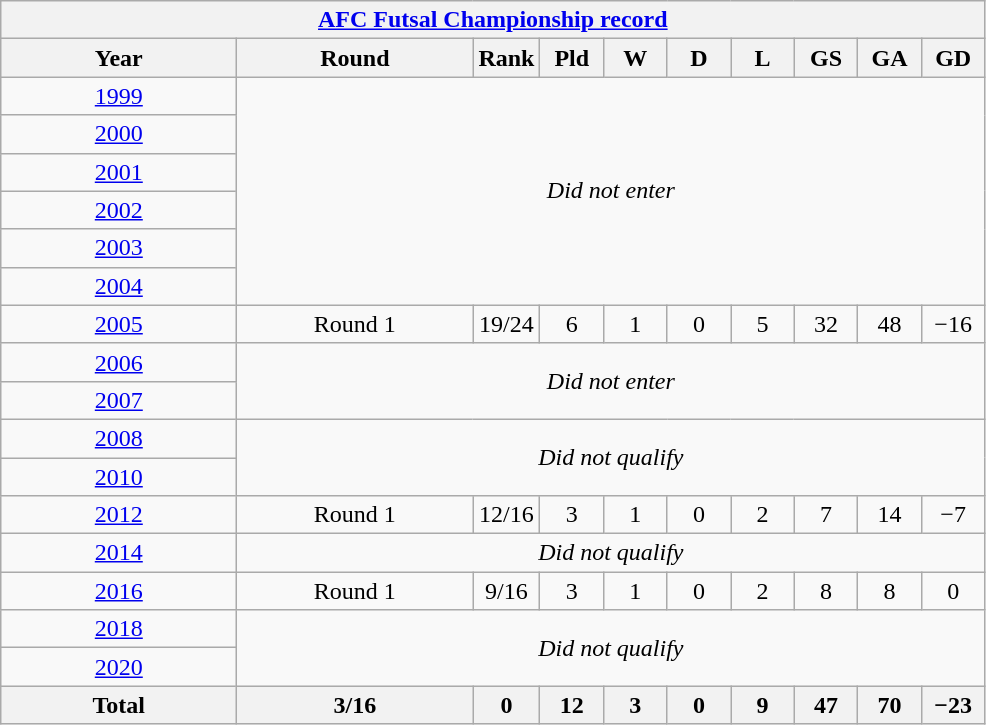<table class="wikitable" style="text-align: center;">
<tr>
<th colspan="10"><a href='#'>AFC Futsal Championship record</a></th>
</tr>
<tr>
<th width=150>Year</th>
<th width=150>Round</th>
<th width=35>Rank</th>
<th width=35>Pld</th>
<th width=35>W</th>
<th width=35>D</th>
<th width=35>L</th>
<th width=35>GS</th>
<th width=35>GA</th>
<th width=35>GD</th>
</tr>
<tr>
<td> <a href='#'>1999</a></td>
<td rowspan=6 colspan=9><em>Did not enter</em></td>
</tr>
<tr>
<td> <a href='#'>2000</a></td>
</tr>
<tr>
<td> <a href='#'>2001</a></td>
</tr>
<tr>
<td> <a href='#'>2002</a></td>
</tr>
<tr>
<td> <a href='#'>2003</a></td>
</tr>
<tr>
<td> <a href='#'>2004</a></td>
</tr>
<tr>
<td> <a href='#'>2005</a></td>
<td>Round 1</td>
<td>19/24</td>
<td>6</td>
<td>1</td>
<td>0</td>
<td>5</td>
<td>32</td>
<td>48</td>
<td>−16</td>
</tr>
<tr>
<td> <a href='#'>2006</a></td>
<td rowspan=2 colspan=9><em>Did not enter</em></td>
</tr>
<tr>
<td> <a href='#'>2007</a></td>
</tr>
<tr>
<td> <a href='#'>2008</a></td>
<td rowspan=2 colspan=9><em>Did not qualify</em></td>
</tr>
<tr>
<td> <a href='#'>2010</a></td>
</tr>
<tr>
<td> <a href='#'>2012</a></td>
<td>Round 1</td>
<td>12/16</td>
<td>3</td>
<td>1</td>
<td>0</td>
<td>2</td>
<td>7</td>
<td>14</td>
<td>−7</td>
</tr>
<tr>
<td> <a href='#'>2014</a></td>
<td rowspan=1 colspan=9><em>Did not qualify</em></td>
</tr>
<tr>
<td> <a href='#'>2016</a></td>
<td>Round 1</td>
<td>9/16</td>
<td>3</td>
<td>1</td>
<td>0</td>
<td>2</td>
<td>8</td>
<td>8</td>
<td>0</td>
</tr>
<tr>
<td> <a href='#'>2018</a></td>
<td rowspan=2 colspan=9><em>Did not qualify</em></td>
</tr>
<tr>
<td> <a href='#'>2020</a></td>
</tr>
<tr>
<th><strong>Total</strong></th>
<th>3/16</th>
<th><strong>0</strong></th>
<th>12</th>
<th>3</th>
<th>0</th>
<th>9</th>
<th>47</th>
<th>70</th>
<th>−23</th>
</tr>
</table>
